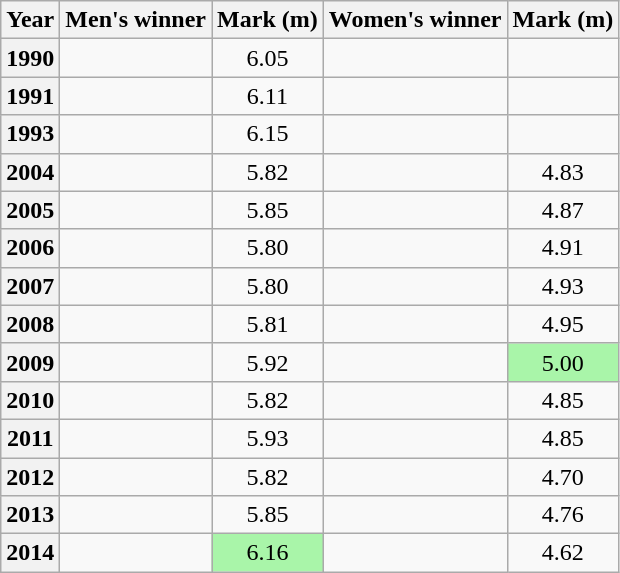<table class="wikitable plainrowheaders">
<tr>
<th scope="col">Year</th>
<th scope="col">Men's winner</th>
<th scope="col">Mark (m)</th>
<th scope="col">Women's winner</th>
<th scope="col">Mark (m)</th>
</tr>
<tr>
<th scope="row">1990</th>
<td></td>
<td align=center>6.05</td>
<td></td>
<td align=center></td>
</tr>
<tr>
<th scope="row">1991</th>
<td></td>
<td align=center>6.11</td>
<td></td>
<td align=center></td>
</tr>
<tr>
<th scope="row">1993</th>
<td></td>
<td align=center>6.15</td>
<td></td>
<td align=center></td>
</tr>
<tr>
<th scope="row">2004</th>
<td></td>
<td align=center>5.82</td>
<td></td>
<td align=center>4.83</td>
</tr>
<tr>
<th scope="row">2005</th>
<td></td>
<td align=center>5.85</td>
<td></td>
<td align=center>4.87</td>
</tr>
<tr>
<th scope="row">2006</th>
<td></td>
<td align=center>5.80</td>
<td></td>
<td align=center>4.91</td>
</tr>
<tr>
<th scope="row">2007</th>
<td></td>
<td align=center>5.80</td>
<td></td>
<td align=center>4.93</td>
</tr>
<tr>
<th scope="row">2008</th>
<td></td>
<td align=center>5.81</td>
<td></td>
<td align=center>4.95</td>
</tr>
<tr>
<th scope="row">2009</th>
<td></td>
<td align=center>5.92</td>
<td></td>
<td bgcolor=#A9F5A9 align=center>5.00</td>
</tr>
<tr>
<th scope="row">2010</th>
<td></td>
<td align=center>5.82</td>
<td></td>
<td align=center>4.85</td>
</tr>
<tr>
<th scope="row">2011</th>
<td></td>
<td align=center>5.93</td>
<td></td>
<td align=center>4.85</td>
</tr>
<tr>
<th scope="row">2012</th>
<td></td>
<td align=center>5.82</td>
<td></td>
<td align=center>4.70</td>
</tr>
<tr>
<th scope="row">2013</th>
<td></td>
<td align=center>5.85</td>
<td></td>
<td align=center>4.76</td>
</tr>
<tr>
<th scope="row">2014</th>
<td></td>
<td bgcolor=#A9F5A9 align=center>6.16</td>
<td></td>
<td align=center>4.62</td>
</tr>
</table>
